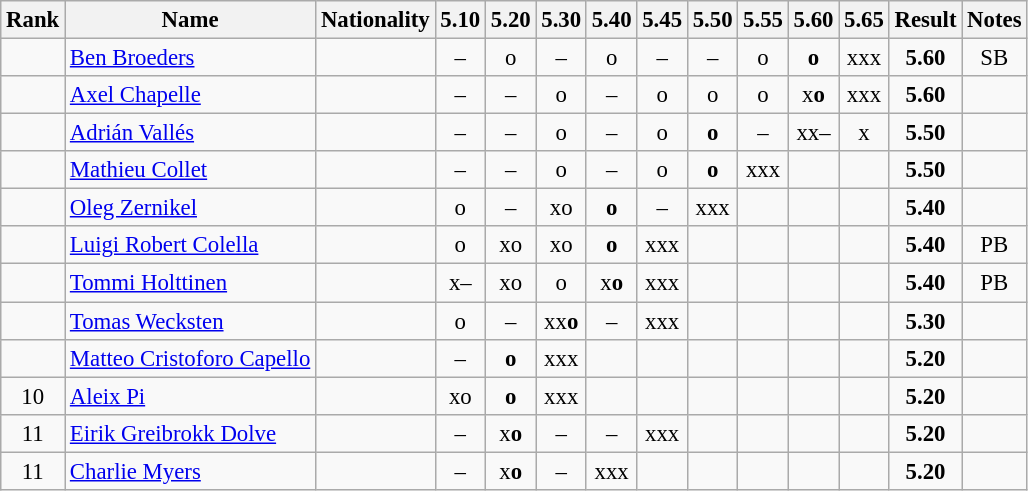<table class="wikitable sortable" style="text-align:center;font-size:95%">
<tr>
<th>Rank</th>
<th>Name</th>
<th>Nationality</th>
<th>5.10</th>
<th>5.20</th>
<th>5.30</th>
<th>5.40</th>
<th>5.45</th>
<th>5.50</th>
<th>5.55</th>
<th>5.60</th>
<th>5.65</th>
<th>Result</th>
<th>Notes</th>
</tr>
<tr>
<td></td>
<td align=left><a href='#'>Ben Broeders</a></td>
<td align=left></td>
<td>–</td>
<td>o</td>
<td>–</td>
<td>o</td>
<td>–</td>
<td>–</td>
<td>o</td>
<td><strong>o</strong></td>
<td>xxx</td>
<td><strong>5.60</strong></td>
<td>SB</td>
</tr>
<tr>
<td></td>
<td align=left><a href='#'>Axel Chapelle</a></td>
<td align=left></td>
<td>–</td>
<td>–</td>
<td>o</td>
<td>–</td>
<td>o</td>
<td>o</td>
<td>o</td>
<td>x<strong>o</strong></td>
<td>xxx</td>
<td><strong>5.60</strong></td>
<td></td>
</tr>
<tr>
<td></td>
<td align=left><a href='#'>Adrián Vallés</a></td>
<td align=left></td>
<td>–</td>
<td>–</td>
<td>o</td>
<td>–</td>
<td>o</td>
<td><strong>o</strong></td>
<td>–</td>
<td>xx–</td>
<td>x</td>
<td><strong>5.50</strong></td>
<td></td>
</tr>
<tr>
<td></td>
<td align=left><a href='#'>Mathieu Collet</a></td>
<td align=left></td>
<td>–</td>
<td>–</td>
<td>o</td>
<td>–</td>
<td>o</td>
<td><strong>o</strong></td>
<td>xxx</td>
<td></td>
<td></td>
<td><strong>5.50</strong></td>
<td></td>
</tr>
<tr>
<td></td>
<td align=left><a href='#'>Oleg Zernikel</a></td>
<td align=left></td>
<td>o</td>
<td>–</td>
<td>xo</td>
<td><strong>o</strong></td>
<td>–</td>
<td>xxx</td>
<td></td>
<td></td>
<td></td>
<td><strong>5.40</strong></td>
<td></td>
</tr>
<tr>
<td></td>
<td align=left><a href='#'>Luigi Robert Colella</a></td>
<td align=left></td>
<td>o</td>
<td>xo</td>
<td>xo</td>
<td><strong>o</strong></td>
<td>xxx</td>
<td></td>
<td></td>
<td></td>
<td></td>
<td><strong>5.40</strong></td>
<td>PB</td>
</tr>
<tr>
<td></td>
<td align=left><a href='#'>Tommi Holttinen</a></td>
<td align=left></td>
<td>x–</td>
<td>xo</td>
<td>o</td>
<td>x<strong>o</strong></td>
<td>xxx</td>
<td></td>
<td></td>
<td></td>
<td></td>
<td><strong>5.40</strong></td>
<td>PB</td>
</tr>
<tr>
<td></td>
<td align=left><a href='#'>Tomas Wecksten</a></td>
<td align=left></td>
<td>o</td>
<td>–</td>
<td>xx<strong>o</strong></td>
<td>–</td>
<td>xxx</td>
<td></td>
<td></td>
<td></td>
<td></td>
<td><strong>5.30</strong></td>
<td></td>
</tr>
<tr>
<td></td>
<td align=left><a href='#'>Matteo Cristoforo Capello</a></td>
<td align=left></td>
<td>–</td>
<td><strong>o</strong></td>
<td>xxx</td>
<td></td>
<td></td>
<td></td>
<td></td>
<td></td>
<td></td>
<td><strong>5.20</strong></td>
<td></td>
</tr>
<tr>
<td>10</td>
<td align=left><a href='#'>Aleix Pi</a></td>
<td align=left></td>
<td>xo</td>
<td><strong>o</strong></td>
<td>xxx</td>
<td></td>
<td></td>
<td></td>
<td></td>
<td></td>
<td></td>
<td><strong>5.20</strong></td>
<td></td>
</tr>
<tr>
<td>11</td>
<td align=left><a href='#'>Eirik Greibrokk Dolve</a></td>
<td align=left></td>
<td>–</td>
<td>x<strong>o</strong></td>
<td>–</td>
<td>–</td>
<td>xxx</td>
<td></td>
<td></td>
<td></td>
<td></td>
<td><strong>5.20</strong></td>
<td></td>
</tr>
<tr>
<td>11</td>
<td align=left><a href='#'>Charlie Myers</a></td>
<td align=left></td>
<td>–</td>
<td>x<strong>o</strong></td>
<td>–</td>
<td>xxx</td>
<td></td>
<td></td>
<td></td>
<td></td>
<td></td>
<td><strong>5.20</strong></td>
<td></td>
</tr>
</table>
